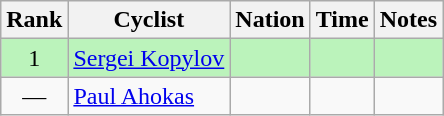<table class="wikitable sortable" style="text-align:center;">
<tr>
<th>Rank</th>
<th>Cyclist</th>
<th>Nation</th>
<th>Time</th>
<th>Notes</th>
</tr>
<tr bgcolor=bbf3bb>
<td>1</td>
<td align=left><a href='#'>Sergei Kopylov</a></td>
<td align=left></td>
<td data-sort-value=11.00></td>
<td></td>
</tr>
<tr>
<td data-sort-value=2>—</td>
<td align=left><a href='#'>Paul Ahokas</a></td>
<td align=left></td>
<td data-sort-value=99.9></td>
<td></td>
</tr>
</table>
